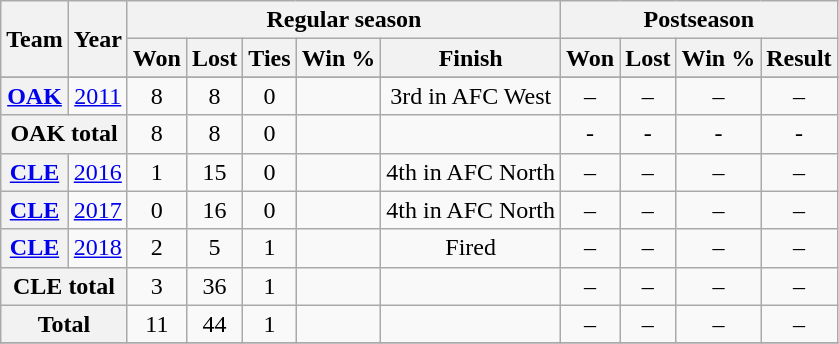<table class="wikitable" style="text-align:center;">
<tr>
<th scope="col" rowspan="2">Team</th>
<th scope="col" rowspan="2">Year</th>
<th scope="colgroup" colspan="5">Regular season</th>
<th scope="colgroup" colspan="14">Postseason</th>
</tr>
<tr>
<th scope="col">Won</th>
<th scope="col">Lost</th>
<th scope="col">Ties</th>
<th scope="col">Win %</th>
<th scope="col">Finish</th>
<th scope="col">Won</th>
<th scope="col">Lost</th>
<th scope="col">Win %</th>
<th scope="col">Result</th>
</tr>
<tr>
</tr>
<tr>
<th scope="row"><a href='#'>OAK</a></th>
<td><a href='#'>2011</a></td>
<td>8</td>
<td>8</td>
<td>0</td>
<td></td>
<td>3rd in AFC West</td>
<td>–</td>
<td>–</td>
<td>–</td>
<td>–</td>
</tr>
<tr>
<th scope="row" colspan="2">OAK total</th>
<td>8</td>
<td>8</td>
<td>0</td>
<td></td>
<td></td>
<td>-</td>
<td>-</td>
<td>-</td>
<td>-</td>
</tr>
<tr>
<th scope="row"><a href='#'>CLE</a></th>
<td><a href='#'>2016</a></td>
<td>1</td>
<td>15</td>
<td>0</td>
<td></td>
<td>4th in AFC North</td>
<td>–</td>
<td>–</td>
<td>–</td>
<td>–</td>
</tr>
<tr>
<th scope="row"><a href='#'>CLE</a></th>
<td><a href='#'>2017</a></td>
<td>0</td>
<td>16</td>
<td>0</td>
<td></td>
<td>4th in AFC North</td>
<td>–</td>
<td>–</td>
<td>–</td>
<td>–</td>
</tr>
<tr>
<th scope="row"><a href='#'>CLE</a></th>
<td><a href='#'>2018</a></td>
<td>2</td>
<td>5</td>
<td>1</td>
<td></td>
<td>Fired</td>
<td>–</td>
<td>–</td>
<td>–</td>
<td>–</td>
</tr>
<tr>
<th scope="row" colspan="2">CLE total</th>
<td>3</td>
<td>36</td>
<td>1</td>
<td></td>
<td></td>
<td>–</td>
<td>–</td>
<td>–</td>
<td>–</td>
</tr>
<tr>
<th scope="row" colspan="2">Total</th>
<td>11</td>
<td>44</td>
<td>1</td>
<td></td>
<td></td>
<td>–</td>
<td>–</td>
<td>–</td>
<td>–</td>
</tr>
<tr>
</tr>
</table>
